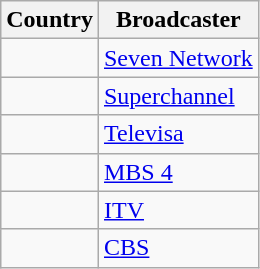<table class="wikitable">
<tr>
<th align=center>Country</th>
<th align=center>Broadcaster</th>
</tr>
<tr>
<td></td>
<td><a href='#'>Seven Network</a></td>
</tr>
<tr>
<td></td>
<td><a href='#'>Superchannel</a></td>
</tr>
<tr>
<td></td>
<td><a href='#'>Televisa</a></td>
</tr>
<tr>
<td></td>
<td><a href='#'>MBS 4</a></td>
</tr>
<tr>
<td></td>
<td><a href='#'>ITV</a></td>
</tr>
<tr>
<td></td>
<td><a href='#'>CBS</a></td>
</tr>
</table>
